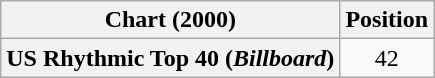<table class="wikitable plainrowheaders" style="text-align:center">
<tr>
<th scope="col">Chart (2000)</th>
<th scope="col">Position</th>
</tr>
<tr>
<th scope="row">US Rhythmic Top 40 (<em>Billboard</em>)</th>
<td>42</td>
</tr>
</table>
